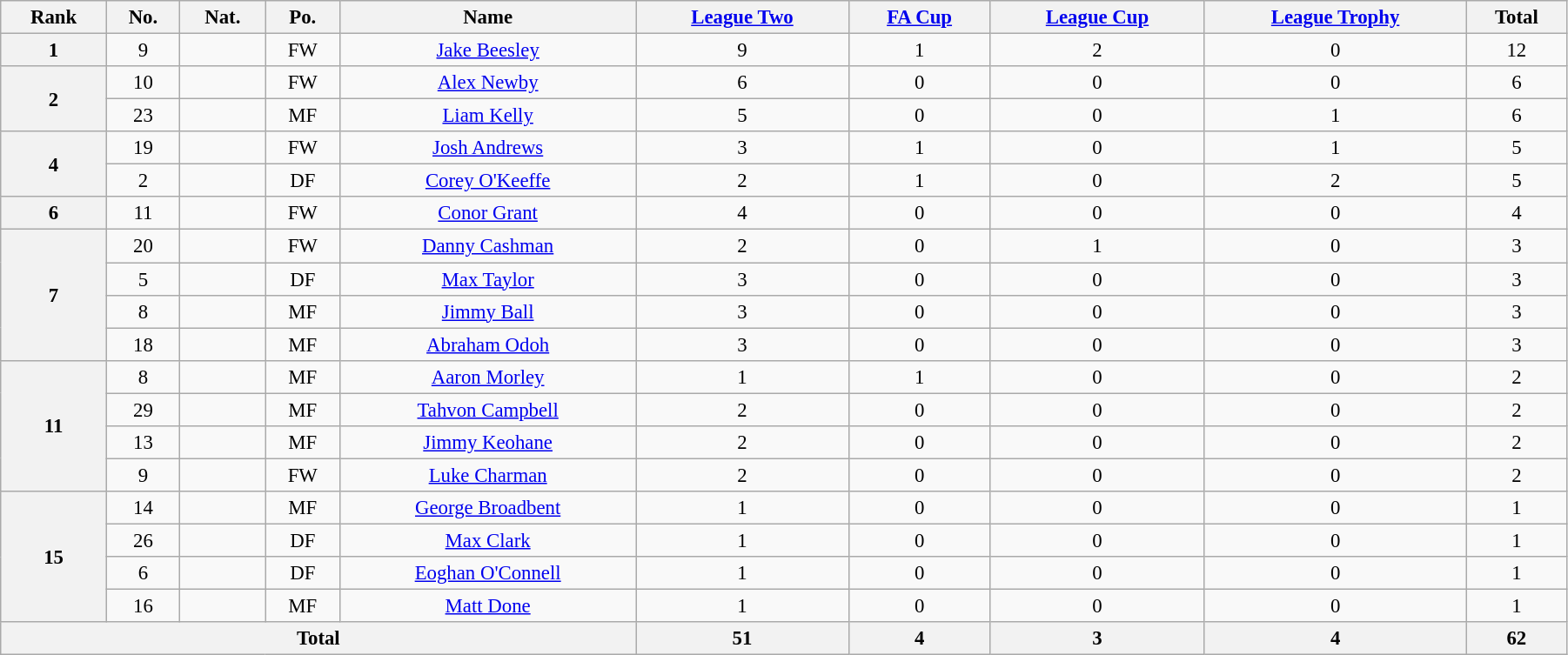<table class="wikitable" style="text-align:center; font-size:95%; width:95%;">
<tr>
<th>Rank</th>
<th>No.</th>
<th>Nat.</th>
<th>Po.</th>
<th>Name</th>
<th><a href='#'>League Two</a></th>
<th><a href='#'>FA Cup</a></th>
<th><a href='#'>League Cup</a></th>
<th><a href='#'>League Trophy</a></th>
<th>Total</th>
</tr>
<tr>
<th>1</th>
<td>9</td>
<td></td>
<td>FW</td>
<td><a href='#'>Jake Beesley</a></td>
<td>9</td>
<td>1</td>
<td>2</td>
<td>0</td>
<td>12</td>
</tr>
<tr>
<th rowspan="2">2</th>
<td>10</td>
<td></td>
<td>FW</td>
<td><a href='#'>Alex Newby</a></td>
<td>6</td>
<td>0</td>
<td>0</td>
<td>0</td>
<td>6</td>
</tr>
<tr>
<td>23</td>
<td></td>
<td>MF</td>
<td><a href='#'>Liam Kelly</a></td>
<td>5</td>
<td>0</td>
<td>0</td>
<td>1</td>
<td>6</td>
</tr>
<tr>
<th rowspan="2">4</th>
<td>19</td>
<td></td>
<td>FW</td>
<td><a href='#'>Josh Andrews</a></td>
<td>3</td>
<td>1</td>
<td>0</td>
<td>1</td>
<td>5</td>
</tr>
<tr>
<td>2</td>
<td></td>
<td>DF</td>
<td><a href='#'>Corey O'Keeffe</a></td>
<td>2</td>
<td>1</td>
<td>0</td>
<td>2</td>
<td>5</td>
</tr>
<tr>
<th>6</th>
<td>11</td>
<td></td>
<td>FW</td>
<td><a href='#'>Conor Grant</a></td>
<td>4</td>
<td>0</td>
<td>0</td>
<td>0</td>
<td>4</td>
</tr>
<tr>
<th rowspan="4">7</th>
<td>20</td>
<td></td>
<td>FW</td>
<td><a href='#'>Danny Cashman</a></td>
<td>2</td>
<td>0</td>
<td>1</td>
<td>0</td>
<td>3</td>
</tr>
<tr>
<td>5</td>
<td></td>
<td>DF</td>
<td><a href='#'>Max Taylor</a></td>
<td>3</td>
<td>0</td>
<td>0</td>
<td>0</td>
<td>3</td>
</tr>
<tr>
<td>8</td>
<td></td>
<td>MF</td>
<td><a href='#'>Jimmy Ball</a></td>
<td>3</td>
<td>0</td>
<td>0</td>
<td>0</td>
<td>3</td>
</tr>
<tr>
<td>18</td>
<td></td>
<td>MF</td>
<td><a href='#'>Abraham Odoh</a></td>
<td>3</td>
<td>0</td>
<td>0</td>
<td>0</td>
<td>3</td>
</tr>
<tr>
<th rowspan="4">11</th>
<td>8</td>
<td></td>
<td>MF</td>
<td><a href='#'>Aaron Morley</a></td>
<td>1</td>
<td>1</td>
<td>0</td>
<td>0</td>
<td>2</td>
</tr>
<tr>
<td>29</td>
<td></td>
<td>MF</td>
<td><a href='#'>Tahvon Campbell</a></td>
<td>2</td>
<td>0</td>
<td>0</td>
<td>0</td>
<td>2</td>
</tr>
<tr>
<td>13</td>
<td></td>
<td>MF</td>
<td><a href='#'>Jimmy Keohane</a></td>
<td>2</td>
<td>0</td>
<td>0</td>
<td>0</td>
<td>2</td>
</tr>
<tr>
<td>9</td>
<td></td>
<td>FW</td>
<td><a href='#'>Luke Charman</a></td>
<td>2</td>
<td>0</td>
<td>0</td>
<td>0</td>
<td>2</td>
</tr>
<tr>
<th rowspan="4">15</th>
<td>14</td>
<td></td>
<td>MF</td>
<td><a href='#'>George Broadbent</a></td>
<td>1</td>
<td>0</td>
<td>0</td>
<td>0</td>
<td>1</td>
</tr>
<tr>
<td>26</td>
<td></td>
<td>DF</td>
<td><a href='#'>Max Clark</a></td>
<td>1</td>
<td>0</td>
<td>0</td>
<td>0</td>
<td>1</td>
</tr>
<tr>
<td>6</td>
<td></td>
<td>DF</td>
<td><a href='#'>Eoghan O'Connell</a></td>
<td>1</td>
<td>0</td>
<td>0</td>
<td>0</td>
<td>1</td>
</tr>
<tr>
<td>16</td>
<td></td>
<td>MF</td>
<td><a href='#'>Matt Done</a></td>
<td>1</td>
<td>0</td>
<td>0</td>
<td>0</td>
<td>1</td>
</tr>
<tr>
<th colspan="5">Total</th>
<th>51</th>
<th>4</th>
<th>3</th>
<th>4</th>
<th>62</th>
</tr>
</table>
